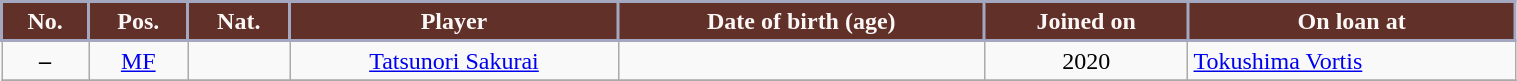<table class="wikitable sortable" style="text-align:center; font-size:100%;width:80%;">
<tr>
<th style="background:#613029; color:#fbf7f7; border:2px solid #A3A7BF;" text-align:center;">No.</th>
<th style="background:#613029; color:#fbf7f7; border:2px solid #A3A7BF;" text-align:center;">Pos.</th>
<th style="background:#613029; color:#fbf7f7; border:2px solid #A3A7BF;" text-align:center;">Nat.</th>
<th style="background:#613029; color:#fbf7f7; border:2px solid #A3A7BF;" text-align:center;">Player</th>
<th style="background:#613029; color:#fbf7f7; border:2px solid #A3A7BF;" text-align:center;">Date of birth (age)</th>
<th style="background:#613029; color:#fbf7f7; border:2px solid #A3A7BF;" text-align:center;">Joined on</th>
<th style="background:#613029; color:#fbf7f7; border:2px solid #A3A7BF;" text-align:center;">On loan at</th>
</tr>
<tr>
<td><strong>–</strong></td>
<td><a href='#'>MF</a></td>
<td></td>
<td align=center><a href='#'>Tatsunori Sakurai</a></td>
<td></td>
<td>2020</td>
<td align=left> <a href='#'>Tokushima Vortis</a></td>
</tr>
<tr>
</tr>
</table>
